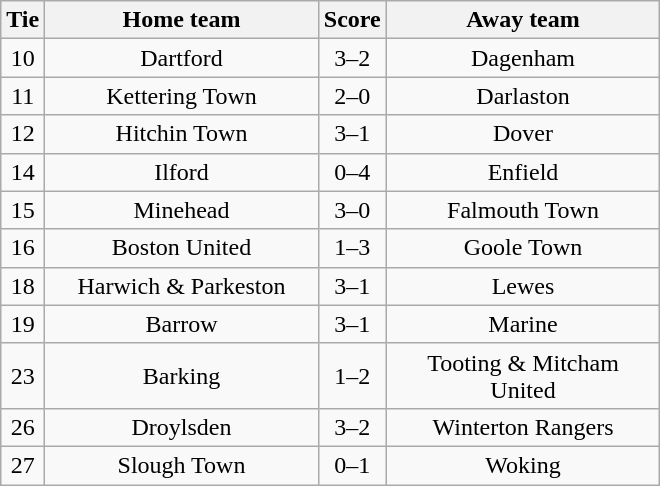<table class="wikitable" style="text-align:center;">
<tr>
<th width=20>Tie</th>
<th width=175>Home team</th>
<th width=20>Score</th>
<th width=175>Away team</th>
</tr>
<tr>
<td>10</td>
<td>Dartford</td>
<td>3–2</td>
<td>Dagenham</td>
</tr>
<tr>
<td>11</td>
<td>Kettering Town</td>
<td>2–0</td>
<td>Darlaston</td>
</tr>
<tr>
<td>12</td>
<td>Hitchin Town</td>
<td>3–1</td>
<td>Dover</td>
</tr>
<tr>
<td>14</td>
<td>Ilford</td>
<td>0–4</td>
<td>Enfield</td>
</tr>
<tr>
<td>15</td>
<td>Minehead</td>
<td>3–0</td>
<td>Falmouth Town</td>
</tr>
<tr>
<td>16</td>
<td>Boston United</td>
<td>1–3</td>
<td>Goole Town</td>
</tr>
<tr>
<td>18</td>
<td>Harwich & Parkeston</td>
<td>3–1</td>
<td>Lewes</td>
</tr>
<tr>
<td>19</td>
<td>Barrow</td>
<td>3–1</td>
<td>Marine</td>
</tr>
<tr>
<td>23</td>
<td>Barking</td>
<td>1–2</td>
<td>Tooting & Mitcham United</td>
</tr>
<tr>
<td>26</td>
<td>Droylsden</td>
<td>3–2</td>
<td>Winterton Rangers</td>
</tr>
<tr>
<td>27</td>
<td>Slough Town</td>
<td>0–1</td>
<td>Woking</td>
</tr>
</table>
